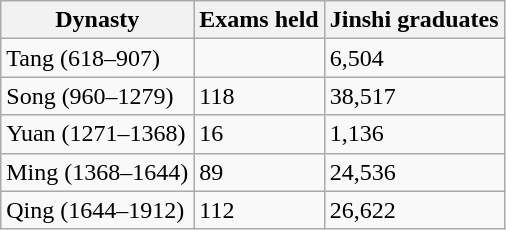<table class="wikitable">
<tr>
<th>Dynasty</th>
<th>Exams held</th>
<th>Jinshi graduates</th>
</tr>
<tr>
<td>Tang (618–907)</td>
<td></td>
<td>6,504</td>
</tr>
<tr>
<td>Song (960–1279)</td>
<td>118</td>
<td>38,517</td>
</tr>
<tr>
<td>Yuan (1271–1368)</td>
<td>16</td>
<td>1,136</td>
</tr>
<tr>
<td>Ming (1368–1644)</td>
<td>89</td>
<td>24,536</td>
</tr>
<tr>
<td>Qing (1644–1912)</td>
<td>112</td>
<td>26,622</td>
</tr>
</table>
